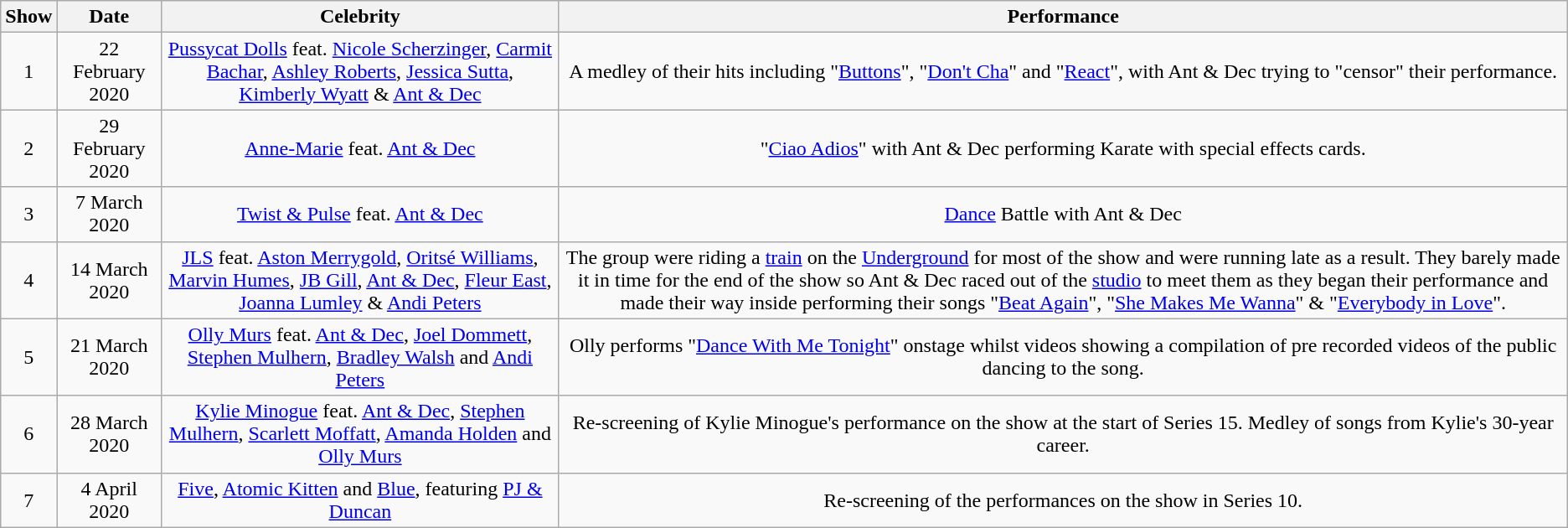<table class="wikitable" style="text-align:center">
<tr>
<th>Show</th>
<th>Date</th>
<th>Celebrity</th>
<th>Performance</th>
</tr>
<tr>
<td>1</td>
<td>22 February 2020</td>
<td><a href='#'>Pussycat Dolls</a> feat. <a href='#'>Nicole Scherzinger</a>, <a href='#'>Carmit Bachar</a>, <a href='#'>Ashley Roberts</a>, <a href='#'>Jessica Sutta</a>, <a href='#'>Kimberly Wyatt</a> & <a href='#'>Ant & Dec</a></td>
<td>A medley of their hits including "<a href='#'>Buttons</a>", "<a href='#'>Don't Cha</a>" and "<a href='#'>React</a>", with Ant & Dec trying to "censor" their performance.</td>
</tr>
<tr>
<td>2</td>
<td>29 February 2020</td>
<td><a href='#'>Anne-Marie</a> feat. <a href='#'>Ant & Dec</a></td>
<td>"<a href='#'>Ciao Adios</a>" with Ant & Dec performing Karate with special effects cards.</td>
</tr>
<tr>
<td>3</td>
<td>7 March 2020</td>
<td><a href='#'>Twist & Pulse</a> feat. <a href='#'>Ant & Dec</a></td>
<td><a href='#'>Dance</a> Battle with Ant & Dec</td>
</tr>
<tr>
<td>4</td>
<td>14 March 2020</td>
<td><a href='#'>JLS</a> feat. <a href='#'>Aston Merrygold</a>, <a href='#'>Oritsé Williams</a>, <a href='#'>Marvin Humes</a>, <a href='#'>JB Gill</a>, <a href='#'>Ant & Dec</a>, <a href='#'>Fleur East</a>, <a href='#'>Joanna Lumley</a> & <a href='#'>Andi Peters</a></td>
<td>The group were riding a <a href='#'>train</a> on the <a href='#'>Underground</a> for most of the show and were running late as a result. They barely made it in time for the end of the show so Ant & Dec raced out of the <a href='#'>studio</a> to meet them as they began their performance and made their way inside performing their songs "<a href='#'>Beat Again</a>", "<a href='#'>She Makes Me Wanna</a>" & "<a href='#'>Everybody in Love</a>".</td>
</tr>
<tr>
<td>5</td>
<td>21 March 2020</td>
<td><a href='#'>Olly Murs</a> feat. <a href='#'>Ant & Dec</a>, <a href='#'>Joel Dommett</a>, <a href='#'>Stephen Mulhern</a>, <a href='#'>Bradley Walsh</a> and <a href='#'>Andi Peters</a></td>
<td>Olly performs "<a href='#'>Dance With Me Tonight</a>" onstage whilst videos showing a compilation of pre recorded videos of the public dancing to the song.</td>
</tr>
<tr>
<td>6</td>
<td>28 March 2020</td>
<td><a href='#'>Kylie Minogue</a> feat. <a href='#'>Ant & Dec</a>, <a href='#'>Stephen Mulhern</a>, <a href='#'>Scarlett Moffatt</a>, <a href='#'>Amanda Holden</a> and <a href='#'>Olly Murs</a></td>
<td>Re-screening of Kylie Minogue's performance on the show at the start of Series 15. Medley of songs from Kylie's 30-year career.</td>
</tr>
<tr>
<td>7</td>
<td>4 April 2020</td>
<td><a href='#'>Five</a>, <a href='#'>Atomic Kitten</a> and <a href='#'>Blue</a>, featuring <a href='#'>PJ & Duncan</a></td>
<td>Re-screening of the performances on the show in Series 10.</td>
</tr>
</table>
